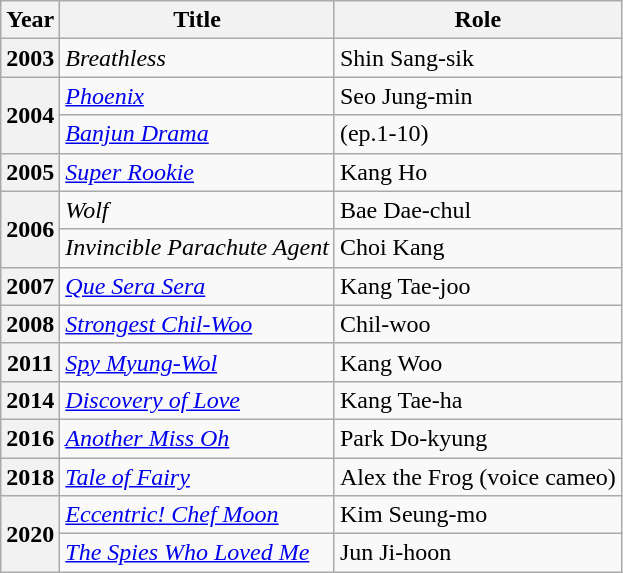<table class="wikitable plainrowheaders sortable">
<tr>
<th scope="col">Year</th>
<th scope="col">Title</th>
<th scope="col">Role</th>
</tr>
<tr>
<th scope="row">2003</th>
<td><em>Breathless</em></td>
<td>Shin Sang-sik</td>
</tr>
<tr>
<th scope="row" rowspan="2">2004</th>
<td><em><a href='#'>Phoenix</a></em></td>
<td>Seo Jung-min</td>
</tr>
<tr>
<td><em><a href='#'>Banjun Drama</a></em></td>
<td>(ep.1-10)</td>
</tr>
<tr>
<th scope="row">2005</th>
<td><em><a href='#'>Super Rookie</a></em></td>
<td>Kang Ho</td>
</tr>
<tr>
<th scope="row" rowspan="2">2006</th>
<td><em>Wolf</em></td>
<td>Bae Dae-chul</td>
</tr>
<tr>
<td><em>Invincible Parachute Agent</em></td>
<td>Choi Kang</td>
</tr>
<tr>
<th scope="row">2007</th>
<td><em><a href='#'>Que Sera Sera</a></em></td>
<td>Kang Tae-joo</td>
</tr>
<tr>
<th scope="row">2008</th>
<td><em><a href='#'>Strongest Chil-Woo</a></em></td>
<td>Chil-woo</td>
</tr>
<tr>
<th scope="row">2011</th>
<td><em><a href='#'>Spy Myung-Wol</a></em></td>
<td>Kang Woo</td>
</tr>
<tr>
<th scope="row">2014</th>
<td><em><a href='#'>Discovery of Love</a></em></td>
<td>Kang Tae-ha</td>
</tr>
<tr>
<th scope="row">2016</th>
<td><em><a href='#'>Another Miss Oh</a></em></td>
<td>Park Do-kyung</td>
</tr>
<tr>
<th scope="row">2018</th>
<td><em><a href='#'>Tale of Fairy</a></em></td>
<td>Alex the Frog (voice cameo)</td>
</tr>
<tr>
<th scope="row" rowspan="2">2020</th>
<td><em><a href='#'>Eccentric! Chef Moon</a></em></td>
<td>Kim Seung-mo</td>
</tr>
<tr>
<td><em><a href='#'>The Spies Who Loved Me</a></em></td>
<td>Jun Ji-hoon</td>
</tr>
</table>
